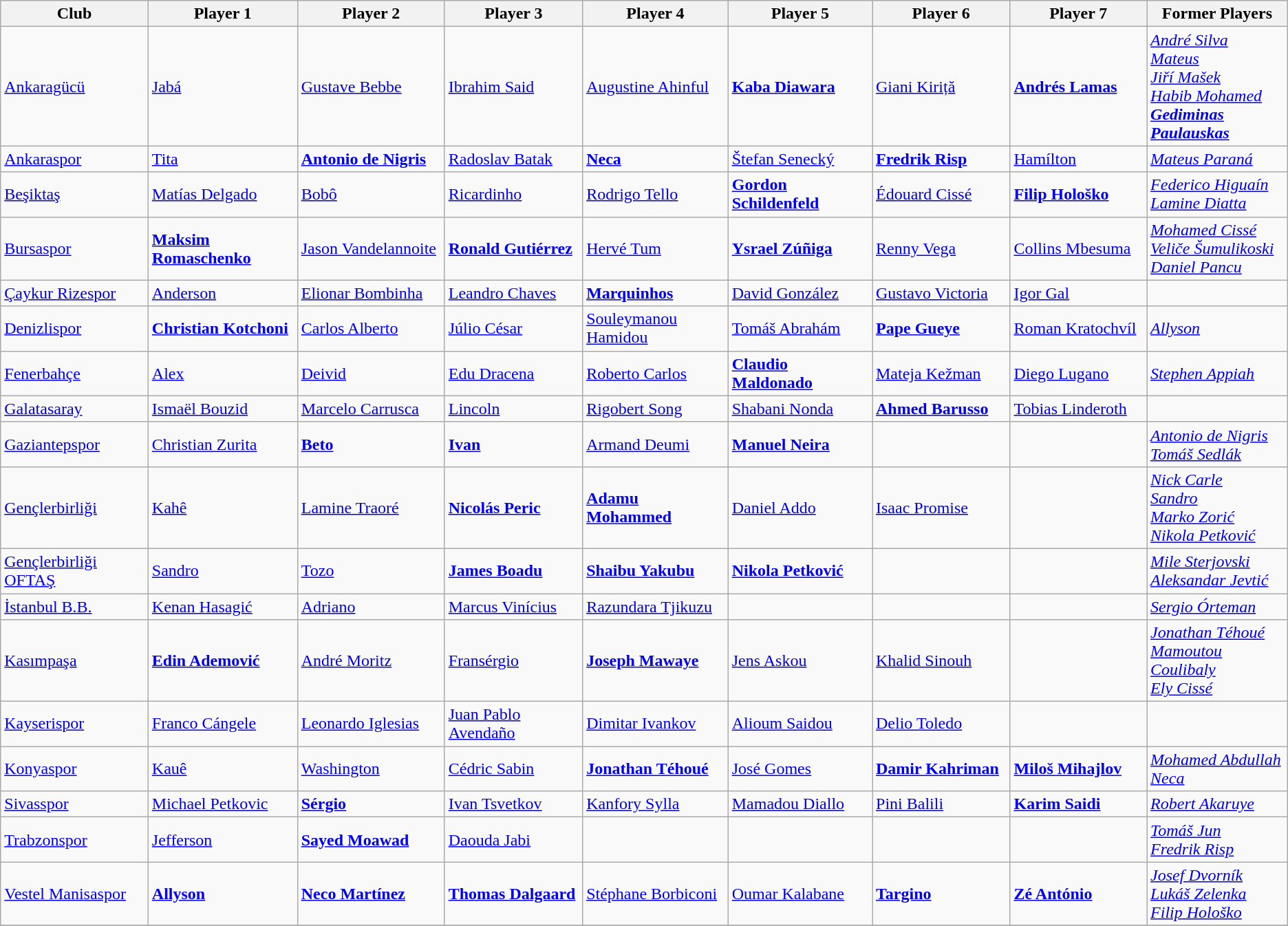<table class="wikitable">
<tr>
<th width="170">Club</th>
<th width="170">Player 1</th>
<th width="170">Player 2</th>
<th width="170">Player 3</th>
<th width="170">Player 4</th>
<th width="170">Player 5</th>
<th width="170">Player 6</th>
<th width="170">Player 7</th>
<th width="170">Former Players</th>
</tr>
<tr>
<td><a href='#'>Ankaragücü</a></td>
<td> <a href='#'>Jabá</a></td>
<td> <a href='#'>Gustave Bebbe</a></td>
<td> <a href='#'>Ibrahim Said</a></td>
<td> <a href='#'>Augustine Ahinful</a></td>
<td> <strong><a href='#'>Kaba Diawara</a></strong></td>
<td> <a href='#'>Giani Kiriță</a></td>
<td> <strong><a href='#'>Andrés Lamas</a></strong></td>
<td> <em><a href='#'>André Silva</a></em> <br>  <em><a href='#'>Mateus</a></em> <br>  <em><a href='#'>Jiří Mašek</a></em> <br>  <em><a href='#'>Habib Mohamed</a></em> <br>  <strong><em><a href='#'>Gediminas Paulauskas</a></em></strong></td>
</tr>
<tr>
<td><a href='#'>Ankaraspor</a></td>
<td> <a href='#'>Tita</a></td>
<td> <strong><a href='#'>Antonio de Nigris</a></strong></td>
<td> <a href='#'>Radoslav Batak</a></td>
<td> <strong><a href='#'>Neca</a></strong></td>
<td> <a href='#'>Štefan Senecký</a></td>
<td> <strong><a href='#'>Fredrik Risp</a></strong></td>
<td> <a href='#'>Hamílton</a></td>
<td> <em><a href='#'>Mateus Paraná</a></em></td>
</tr>
<tr>
<td><a href='#'>Beşiktaş</a></td>
<td> <a href='#'>Matías Delgado</a></td>
<td> <a href='#'>Bobô</a></td>
<td> <a href='#'>Ricardinho</a></td>
<td> <a href='#'>Rodrigo Tello</a></td>
<td> <strong><a href='#'>Gordon Schildenfeld</a></strong></td>
<td> <a href='#'>Édouard Cissé</a></td>
<td> <strong><a href='#'>Filip Hološko</a></strong></td>
<td> <em><a href='#'>Federico Higuaín</a></em> <br>  <em><a href='#'>Lamine Diatta</a></em></td>
</tr>
<tr>
<td><a href='#'>Bursaspor</a></td>
<td> <strong><a href='#'>Maksim Romaschenko</a></strong></td>
<td> <a href='#'>Jason Vandelannoite</a></td>
<td> <strong><a href='#'>Ronald Gutiérrez</a></strong></td>
<td> <a href='#'>Hervé Tum</a></td>
<td> <strong><a href='#'>Ysrael Zúñiga</a></strong></td>
<td> <a href='#'>Renny Vega</a></td>
<td> <a href='#'>Collins Mbesuma</a></td>
<td> <em><a href='#'>Mohamed Cissé</a></em> <br>  <em><a href='#'>Veliče Šumulikoski</a></em> <br>  <em><a href='#'>Daniel Pancu</a></em></td>
</tr>
<tr>
<td><a href='#'>Çaykur Rizespor</a></td>
<td> <a href='#'>Anderson</a></td>
<td> <a href='#'>Elionar Bombinha</a></td>
<td> <a href='#'>Leandro Chaves</a></td>
<td> <strong><a href='#'>Marquinhos</a></strong></td>
<td> <a href='#'>David González</a></td>
<td> <a href='#'>Gustavo Victoria</a></td>
<td> <a href='#'>Igor Gal</a></td>
<td></td>
</tr>
<tr>
<td><a href='#'>Denizlispor</a></td>
<td> <strong><a href='#'>Christian Kotchoni</a></strong></td>
<td> <a href='#'>Carlos Alberto</a></td>
<td> <a href='#'>Júlio César</a></td>
<td> <a href='#'>Souleymanou Hamidou</a></td>
<td> <a href='#'>Tomáš Abrahám</a></td>
<td> <strong><a href='#'>Pape Gueye</a></strong></td>
<td> <a href='#'>Roman Kratochvíl</a></td>
<td> <em><a href='#'>Allyson</a></em></td>
</tr>
<tr>
<td><a href='#'>Fenerbahçe</a></td>
<td> <a href='#'>Alex</a></td>
<td> <a href='#'>Deivid</a></td>
<td> <a href='#'>Edu Dracena</a></td>
<td> <a href='#'>Roberto Carlos</a></td>
<td> <strong><a href='#'>Claudio Maldonado</a></strong></td>
<td> <a href='#'>Mateja Kežman</a></td>
<td> <a href='#'>Diego Lugano</a></td>
<td> <em><a href='#'>Stephen Appiah</a></em></td>
</tr>
<tr>
<td><a href='#'>Galatasaray</a></td>
<td> <a href='#'>Ismaël Bouzid</a></td>
<td> <a href='#'>Marcelo Carrusca</a></td>
<td> <a href='#'>Lincoln</a></td>
<td> <a href='#'>Rigobert Song</a></td>
<td> <a href='#'>Shabani Nonda</a></td>
<td> <strong><a href='#'>Ahmed Barusso</a></strong></td>
<td> <a href='#'>Tobias Linderoth</a></td>
<td></td>
</tr>
<tr>
<td><a href='#'>Gaziantepspor</a></td>
<td> <a href='#'>Christian Zurita</a></td>
<td> <strong><a href='#'>Beto</a></strong></td>
<td> <strong><a href='#'>Ivan</a></strong></td>
<td> <a href='#'>Armand Deumi</a></td>
<td> <strong><a href='#'>Manuel Neira</a></strong></td>
<td></td>
<td></td>
<td> <em><a href='#'>Antonio de Nigris</a></em> <br>  <em><a href='#'>Tomáš Sedlák</a></em></td>
</tr>
<tr>
<td><a href='#'>Gençlerbirliği</a></td>
<td> <a href='#'>Kahê</a></td>
<td> <a href='#'>Lamine Traoré</a></td>
<td> <strong><a href='#'>Nicolás Peric</a></strong></td>
<td> <strong><a href='#'>Adamu Mohammed</a></strong></td>
<td> <a href='#'>Daniel Addo</a></td>
<td> <a href='#'>Isaac Promise</a></td>
<td></td>
<td> <em><a href='#'>Nick Carle</a></em> <br>  <em><a href='#'>Sandro</a></em> <br>  <em><a href='#'>Marko Zorić</a></em> <br>  <em><a href='#'>Nikola Petković</a></em></td>
</tr>
<tr>
<td><a href='#'> Gençlerbirliği OFTAŞ</a></td>
<td> <a href='#'>Sandro</a></td>
<td> <a href='#'>Tozo</a></td>
<td> <strong><a href='#'>James Boadu</a></strong></td>
<td> <strong><a href='#'>Shaibu Yakubu</a></strong></td>
<td> <strong><a href='#'>Nikola Petković</a></strong></td>
<td></td>
<td></td>
<td> <em><a href='#'>Mile Sterjovski</a></em> <br>  <em><a href='#'>Aleksandar Jevtić</a></em></td>
</tr>
<tr>
<td><a href='#'>İstanbul B.B.</a></td>
<td> <a href='#'>Kenan Hasagić</a></td>
<td> <a href='#'>Adriano</a></td>
<td> <a href='#'>Marcus Vinícius</a></td>
<td> <a href='#'>Razundara Tjikuzu</a></td>
<td></td>
<td></td>
<td></td>
<td> <em><a href='#'>Sergio Órteman</a></em></td>
</tr>
<tr>
<td><a href='#'>Kasımpaşa</a></td>
<td> <strong><a href='#'>Edin Ademović</a></strong></td>
<td> <a href='#'>André Moritz</a></td>
<td> <a href='#'>Fransérgio</a></td>
<td> <strong><a href='#'>Joseph Mawaye</a></strong></td>
<td> <a href='#'>Jens Askou</a></td>
<td> <a href='#'>Khalid Sinouh</a></td>
<td></td>
<td> <em><a href='#'>Jonathan Téhoué</a></em> <br>  <em><a href='#'>Mamoutou Coulibaly</a></em> <br>  <em><a href='#'>Ely Cissé</a></em></td>
</tr>
<tr>
<td><a href='#'>Kayserispor</a></td>
<td> <a href='#'>Franco Cángele</a></td>
<td> <a href='#'>Leonardo Iglesias</a></td>
<td> <a href='#'>Juan Pablo Avendaño</a></td>
<td> <a href='#'>Dimitar Ivankov</a></td>
<td> <a href='#'>Alioum Saidou</a></td>
<td> <a href='#'>Delio Toledo</a></td>
<td></td>
<td></td>
</tr>
<tr>
<td><a href='#'>Konyaspor</a></td>
<td> <a href='#'>Kauê</a></td>
<td> <a href='#'>Washington</a></td>
<td> <a href='#'>Cédric Sabin</a></td>
<td> <strong><a href='#'>Jonathan Téhoué</a></strong></td>
<td> <a href='#'>José Gomes</a></td>
<td> <strong><a href='#'>Damir Kahriman</a></strong></td>
<td> <strong><a href='#'>Miloš Mihajlov</a></strong></td>
<td> <em><a href='#'>Mohamed Abdullah</a></em> <br>  <em><a href='#'>Neca</a></em></td>
</tr>
<tr>
<td><a href='#'>Sivasspor</a></td>
<td> <a href='#'>Michael Petkovic</a></td>
<td> <strong><a href='#'>Sérgio</a></strong></td>
<td> <a href='#'>Ivan Tsvetkov</a></td>
<td> <a href='#'>Kanfory Sylla</a></td>
<td> <a href='#'>Mamadou Diallo</a></td>
<td> <a href='#'>Pini Balili</a></td>
<td> <strong><a href='#'>Karim Saidi</a></strong></td>
<td> <em><a href='#'>Robert Akaruye</a></em></td>
</tr>
<tr>
<td><a href='#'>Trabzonspor</a></td>
<td> <a href='#'>Jefferson</a></td>
<td> <strong><a href='#'>Sayed Moawad</a></strong></td>
<td> <a href='#'>Daouda Jabi</a></td>
<td></td>
<td></td>
<td></td>
<td></td>
<td> <em><a href='#'>Tomáš Jun</a></em> <br>  <em><a href='#'>Fredrik Risp</a></em></td>
</tr>
<tr>
<td><a href='#'>Vestel Manisaspor</a></td>
<td> <strong><a href='#'>Allyson</a></strong></td>
<td> <strong><a href='#'>Neco Martínez</a></strong></td>
<td> <strong><a href='#'>Thomas Dalgaard</a></strong></td>
<td> <a href='#'>Stéphane Borbiconi</a></td>
<td> <a href='#'>Oumar Kalabane</a></td>
<td> <strong><a href='#'>Targino</a></strong></td>
<td> <strong><a href='#'>Zé António</a></strong></td>
<td> <em><a href='#'>Josef Dvorník</a></em> <br>  <em><a href='#'>Lukáš Zelenka</a></em> <br>  <em><a href='#'>Filip Hološko</a></em></td>
</tr>
<tr>
</tr>
</table>
